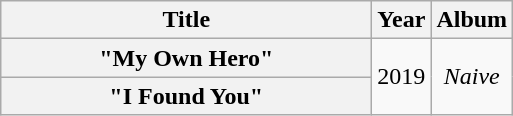<table class="wikitable plainrowheaders" style="text-align:center;">
<tr>
<th rowspan="1" scope="col" style="width:15em;" 2">Title</th>
<th rowspan="1" scope="col" style="width:2em;" 2">Year</th>
<th rowspan="1" scope="col" style="width:2em;" 2">Album</th>
</tr>
<tr>
<th scope="row">"My Own Hero"</th>
<td rowspan="2">2019</td>
<td rowspan="2"><em>Naive</em></td>
</tr>
<tr>
<th scope="row">"I Found You"</th>
</tr>
</table>
